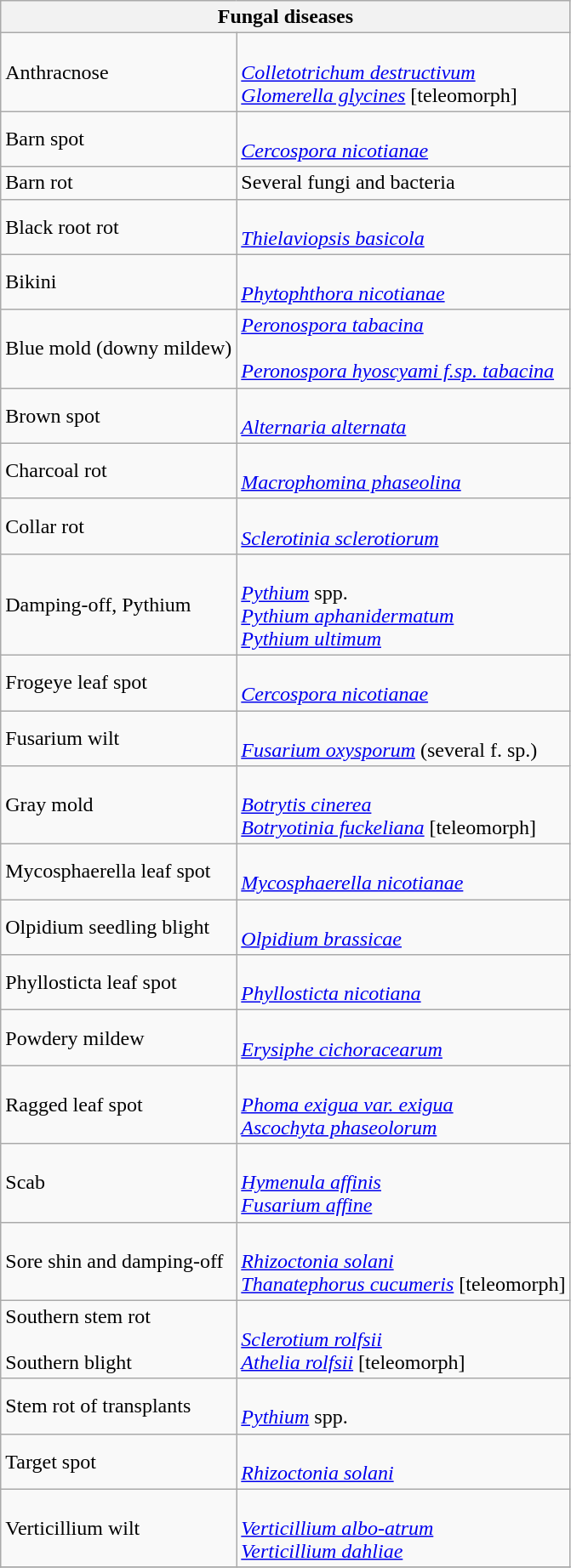<table class="wikitable" style="clear">
<tr>
<th colspan=2><strong>Fungal diseases</strong><br></th>
</tr>
<tr>
<td>Anthracnose</td>
<td><br><em><a href='#'>Colletotrichum destructivum</a></em><br>
<em><a href='#'>Glomerella glycines</a></em> [teleomorph]</td>
</tr>
<tr>
<td>Barn spot</td>
<td><br><em><a href='#'>Cercospora nicotianae</a></em></td>
</tr>
<tr>
<td>Barn rot</td>
<td>Several fungi and bacteria</td>
</tr>
<tr>
<td>Black root rot</td>
<td><br><em><a href='#'>Thielaviopsis basicola</a></em></td>
</tr>
<tr>
<td>Bikini</td>
<td><br><em><a href='#'>Phytophthora nicotianae</a></em></td>
</tr>
<tr>
<td>Blue mold (downy mildew)</td>
<td><em><a href='#'>Peronospora tabacina</a></em> <br><br> <em><a href='#'>Peronospora hyoscyami f.sp. tabacina</a></em></td>
</tr>
<tr>
<td>Brown spot</td>
<td><br><em><a href='#'>Alternaria alternata</a></em></td>
</tr>
<tr>
<td>Charcoal rot</td>
<td><br><em><a href='#'>Macrophomina phaseolina</a></em></td>
</tr>
<tr>
<td>Collar rot</td>
<td><br><em><a href='#'>Sclerotinia sclerotiorum</a></em></td>
</tr>
<tr>
<td>Damping-off, Pythium</td>
<td><br><em><a href='#'>Pythium</a></em> spp. <br>
<em><a href='#'>Pythium aphanidermatum</a></em><br>
<em><a href='#'>Pythium ultimum</a></em></td>
</tr>
<tr>
<td>Frogeye leaf spot</td>
<td><br><em><a href='#'>Cercospora nicotianae</a></em></td>
</tr>
<tr>
<td>Fusarium wilt</td>
<td><br><em><a href='#'>Fusarium oxysporum</a></em> (several f. sp.)</td>
</tr>
<tr>
<td>Gray mold</td>
<td><br><em><a href='#'>Botrytis cinerea</a></em><br>
<em><a href='#'>Botryotinia fuckeliana</a></em> [teleomorph]</td>
</tr>
<tr>
<td>Mycosphaerella leaf spot</td>
<td><br><em><a href='#'>Mycosphaerella nicotianae</a></em></td>
</tr>
<tr>
<td>Olpidium seedling blight</td>
<td><br><em><a href='#'>Olpidium brassicae</a></em></td>
</tr>
<tr>
<td>Phyllosticta leaf spot</td>
<td><br><em><a href='#'>Phyllosticta nicotiana</a></em></td>
</tr>
<tr>
<td>Powdery mildew</td>
<td><br><em><a href='#'>Erysiphe cichoracearum</a></em></td>
</tr>
<tr>
<td>Ragged leaf spot</td>
<td><br><em><a href='#'>Phoma exigua var. exigua</a></em> <br>
 <em><a href='#'>Ascochyta phaseolorum</a></em></td>
</tr>
<tr>
<td>Scab</td>
<td><br><em><a href='#'>Hymenula affinis</a></em> <br>
 <em><a href='#'>Fusarium affine</a></em></td>
</tr>
<tr>
<td>Sore shin and damping-off</td>
<td><br><em><a href='#'>Rhizoctonia solani</a></em><br>
<em><a href='#'>Thanatephorus cucumeris</a></em> [teleomorph]</td>
</tr>
<tr>
<td>Southern stem rot<br><br>Southern blight</td>
<td><br><em><a href='#'>Sclerotium rolfsii</a></em><br>
<em><a href='#'>Athelia rolfsii</a></em> [teleomorph]</td>
</tr>
<tr>
<td>Stem rot of transplants</td>
<td><br><em><a href='#'>Pythium</a></em> spp.</td>
</tr>
<tr>
<td>Target spot</td>
<td><br><em><a href='#'>Rhizoctonia solani</a></em></td>
</tr>
<tr>
<td>Verticillium wilt</td>
<td><br><em><a href='#'>Verticillium albo-atrum</a></em><br>
<em><a href='#'>Verticillium dahliae</a></em></td>
</tr>
<tr>
</tr>
</table>
